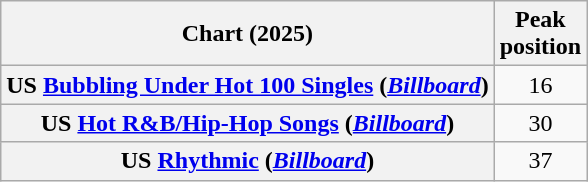<table class="wikitable sortable plainrowheaders" style="text-align:center">
<tr>
<th scope="col">Chart (2025)</th>
<th scope="col">Peak<br>position</th>
</tr>
<tr>
<th scope="row">US <a href='#'>Bubbling Under Hot 100 Singles</a> (<em><a href='#'>Billboard</a></em>)</th>
<td>16</td>
</tr>
<tr>
<th scope="row">US <a href='#'>Hot R&B/Hip-Hop Songs</a> (<em><a href='#'>Billboard</a></em>)</th>
<td>30</td>
</tr>
<tr>
<th scope="row">US <a href='#'>Rhythmic</a> (<em><a href='#'>Billboard</a></em>)</th>
<td>37</td>
</tr>
</table>
